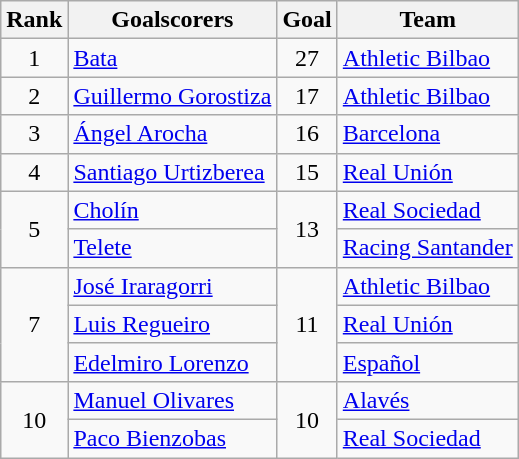<table class="wikitable">
<tr>
<th>Rank</th>
<th>Goalscorers</th>
<th>Goal</th>
<th>Team</th>
</tr>
<tr>
<td align=center>1</td>
<td> <a href='#'>Bata</a></td>
<td align=center>27</td>
<td><a href='#'>Athletic Bilbao</a></td>
</tr>
<tr>
<td align=center>2</td>
<td> <a href='#'>Guillermo Gorostiza</a></td>
<td align=center>17</td>
<td><a href='#'>Athletic Bilbao</a></td>
</tr>
<tr>
<td align=center>3</td>
<td> <a href='#'>Ángel Arocha</a></td>
<td align=center>16</td>
<td><a href='#'>Barcelona</a></td>
</tr>
<tr>
<td align=center>4</td>
<td> <a href='#'>Santiago Urtizberea</a></td>
<td align=center>15</td>
<td><a href='#'>Real Unión</a></td>
</tr>
<tr>
<td rowspan=2 align=center>5</td>
<td> <a href='#'>Cholín</a></td>
<td rowspan=2 align=center>13</td>
<td><a href='#'>Real Sociedad</a></td>
</tr>
<tr>
<td> <a href='#'>Telete</a></td>
<td><a href='#'>Racing Santander</a></td>
</tr>
<tr>
<td rowspan=3 align=center>7</td>
<td> <a href='#'>José Iraragorri</a></td>
<td rowspan=3 align=center>11</td>
<td><a href='#'>Athletic Bilbao</a></td>
</tr>
<tr>
<td> <a href='#'>Luis Regueiro</a></td>
<td><a href='#'>Real Unión</a></td>
</tr>
<tr>
<td> <a href='#'>Edelmiro Lorenzo</a></td>
<td><a href='#'>Español</a></td>
</tr>
<tr>
<td rowspan=2 align=center>10</td>
<td> <a href='#'>Manuel Olivares</a></td>
<td rowspan=2 align=center>10</td>
<td><a href='#'>Alavés</a></td>
</tr>
<tr>
<td> <a href='#'>Paco Bienzobas</a></td>
<td><a href='#'>Real Sociedad</a></td>
</tr>
</table>
